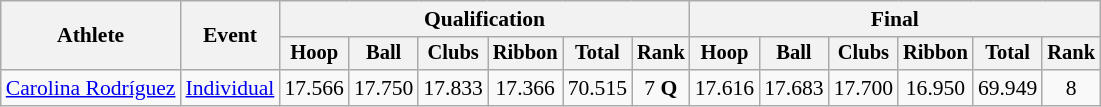<table class=wikitable style="font-size:90%">
<tr>
<th rowspan=2>Athlete</th>
<th rowspan=2>Event</th>
<th colspan=6>Qualification</th>
<th colspan=6>Final</th>
</tr>
<tr style="font-size:95%">
<th>Hoop</th>
<th>Ball</th>
<th>Clubs</th>
<th>Ribbon</th>
<th>Total</th>
<th>Rank</th>
<th>Hoop</th>
<th>Ball</th>
<th>Clubs</th>
<th>Ribbon</th>
<th>Total</th>
<th>Rank</th>
</tr>
<tr align=center>
<td align=left><a href='#'>Carolina Rodríguez</a></td>
<td align=left><a href='#'>Individual</a></td>
<td>17.566</td>
<td>17.750</td>
<td>17.833</td>
<td>17.366</td>
<td>70.515</td>
<td>7 <strong>Q</strong></td>
<td>17.616</td>
<td>17.683</td>
<td>17.700</td>
<td>16.950</td>
<td>69.949</td>
<td>8</td>
</tr>
</table>
